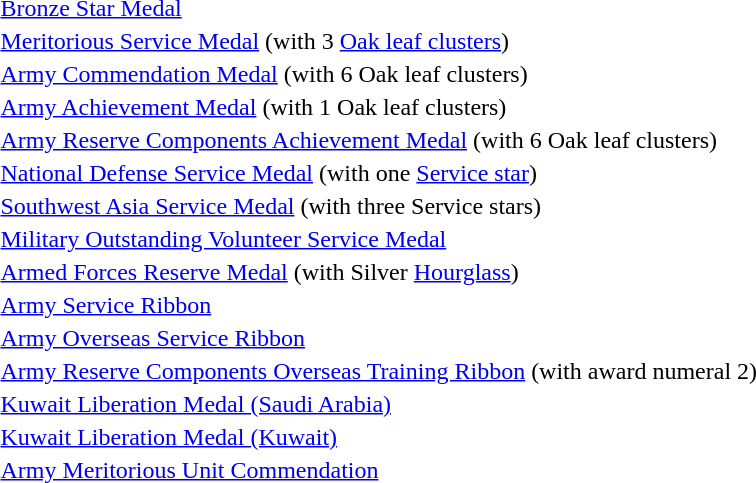<table>
<tr>
<td></td>
<td><a href='#'>Bronze Star Medal</a></td>
</tr>
<tr>
<td></td>
<td><a href='#'>Meritorious Service Medal</a> (with 3 <a href='#'>Oak leaf clusters</a>)</td>
</tr>
<tr>
<td></td>
<td><a href='#'>Army Commendation Medal</a> (with 6 Oak leaf clusters)</td>
</tr>
<tr>
<td></td>
<td><a href='#'>Army Achievement Medal</a> (with 1 Oak leaf clusters)</td>
</tr>
<tr>
<td></td>
<td><a href='#'>Army Reserve Components Achievement Medal</a> (with 6 Oak leaf clusters)</td>
</tr>
<tr>
<td></td>
<td><a href='#'>National Defense Service Medal</a> (with one <a href='#'>Service star</a>)</td>
</tr>
<tr>
<td></td>
<td><a href='#'>Southwest Asia Service Medal</a> (with three Service stars)</td>
</tr>
<tr>
<td></td>
<td><a href='#'>Military Outstanding Volunteer Service Medal</a></td>
</tr>
<tr>
<td></td>
<td><a href='#'>Armed Forces Reserve Medal</a> (with Silver <a href='#'>Hourglass</a>)</td>
</tr>
<tr>
<td></td>
<td><a href='#'>Army Service Ribbon</a></td>
</tr>
<tr>
<td></td>
<td><a href='#'>Army Overseas Service Ribbon</a></td>
</tr>
<tr>
<td><span></span></td>
<td><a href='#'>Army Reserve Components Overseas Training Ribbon</a> (with award numeral 2)</td>
</tr>
<tr>
<td></td>
<td><a href='#'>Kuwait Liberation Medal (Saudi Arabia)</a></td>
</tr>
<tr>
<td></td>
<td><a href='#'>Kuwait Liberation Medal (Kuwait)</a></td>
</tr>
<tr>
<td></td>
<td><a href='#'>Army Meritorious Unit Commendation</a></td>
</tr>
</table>
